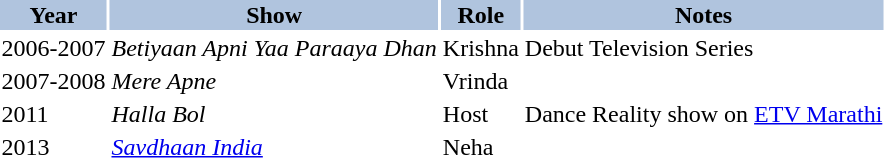<table class="wiki table">
<tr>
<th style="background:#B0C4DE;">Year</th>
<th style="background:#B0C4DE;">Show</th>
<th style="background:#B0C4DE;">Role</th>
<th style="background:#B0C4DE;">Notes</th>
</tr>
<tr>
<td>2006-2007</td>
<td><em>Betiyaan Apni Yaa Paraaya Dhan </em></td>
<td>Krishna</td>
<td>Debut Television Series</td>
</tr>
<tr>
<td>2007-2008</td>
<td><em>Mere Apne</em></td>
<td>Vrinda</td>
<td></td>
</tr>
<tr>
<td>2011</td>
<td><em>Halla Bol</em></td>
<td>Host</td>
<td>Dance Reality show on <a href='#'>ETV Marathi</a></td>
</tr>
<tr>
<td>2013</td>
<td><em><a href='#'>Savdhaan India</a></em></td>
<td>Neha</td>
<td></td>
</tr>
</table>
